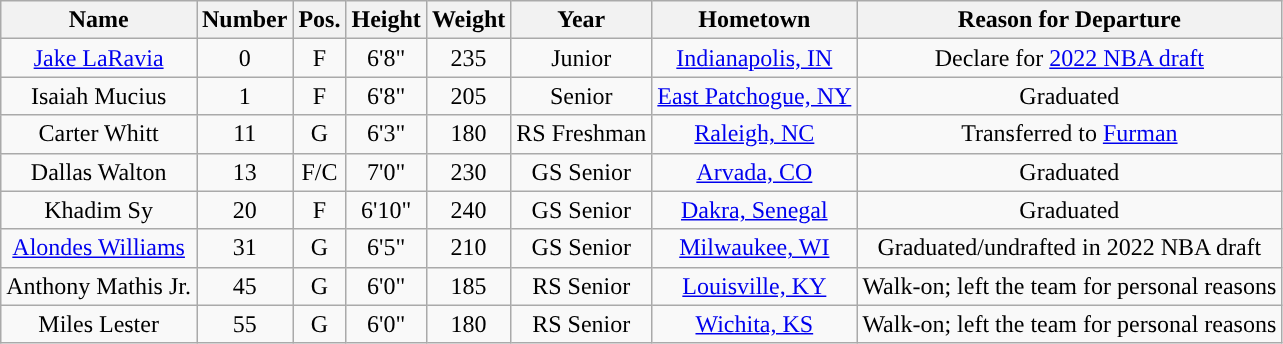<table class="wikitable sortable" border="1" style=text-align:center;">
<tr align=center>
<th>Name</th>
<th>Number</th>
<th>Pos.</th>
<th>Height</th>
<th>Weight</th>
<th>Year</th>
<th>Hometown</th>
<th>Reason for Departure</th>
</tr>
<tr>
<td><a href='#'>Jake LaRavia</a></td>
<td>0</td>
<td>F</td>
<td>6'8"</td>
<td>235</td>
<td>Junior</td>
<td><a href='#'>Indianapolis, IN</a></td>
<td>Declare for <a href='#'>2022 NBA draft</a></td>
</tr>
<tr>
<td>Isaiah Mucius</td>
<td>1</td>
<td>F</td>
<td>6'8"</td>
<td>205</td>
<td>Senior</td>
<td><a href='#'>East Patchogue, NY</a></td>
<td>Graduated</td>
</tr>
<tr>
<td>Carter Whitt</td>
<td>11</td>
<td>G</td>
<td>6'3"</td>
<td>180</td>
<td>RS Freshman</td>
<td><a href='#'>Raleigh, NC</a></td>
<td>Transferred to <a href='#'>Furman</a></td>
</tr>
<tr>
<td>Dallas Walton</td>
<td>13</td>
<td>F/C</td>
<td>7'0"</td>
<td>230</td>
<td>GS Senior</td>
<td><a href='#'>Arvada, CO</a></td>
<td>Graduated</td>
</tr>
<tr>
<td>Khadim Sy</td>
<td>20</td>
<td>F</td>
<td>6'10"</td>
<td>240</td>
<td>GS Senior</td>
<td><a href='#'>Dakra, Senegal</a></td>
<td>Graduated</td>
</tr>
<tr>
<td><a href='#'>Alondes Williams</a></td>
<td>31</td>
<td>G</td>
<td>6'5"</td>
<td>210</td>
<td>GS Senior</td>
<td><a href='#'>Milwaukee, WI</a></td>
<td>Graduated/undrafted in 2022 NBA draft</td>
</tr>
<tr>
<td>Anthony Mathis Jr.</td>
<td>45</td>
<td>G</td>
<td>6'0"</td>
<td>185</td>
<td>RS Senior</td>
<td><a href='#'>Louisville, KY</a></td>
<td>Walk-on; left the team for personal reasons</td>
</tr>
<tr>
<td>Miles Lester</td>
<td>55</td>
<td>G</td>
<td>6'0"</td>
<td>180</td>
<td>RS Senior</td>
<td><a href='#'>Wichita, KS</a></td>
<td>Walk-on; left the team for personal reasons</td>
</tr>
</table>
